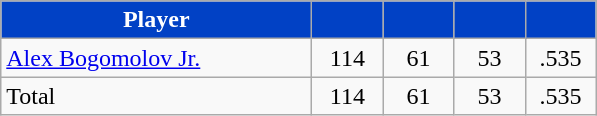<table class="wikitable" style="text-align:center">
<tr>
<th style="background:#0141C5; color:white" width="200px">Player</th>
<th style="background:#0141C5; color:white" width="40px"></th>
<th style="background:#0141C5; color:white" width="40px"></th>
<th style="background:#0141C5; color:white" width="40px"></th>
<th style="background:#0141C5; color:white" width="40px"></th>
</tr>
<tr>
<td style="text-align:left"><a href='#'>Alex Bogomolov Jr.</a></td>
<td>114</td>
<td>61</td>
<td>53</td>
<td>.535</td>
</tr>
<tr>
<td style="text-align:left">Total</td>
<td>114</td>
<td>61</td>
<td>53</td>
<td>.535</td>
</tr>
</table>
